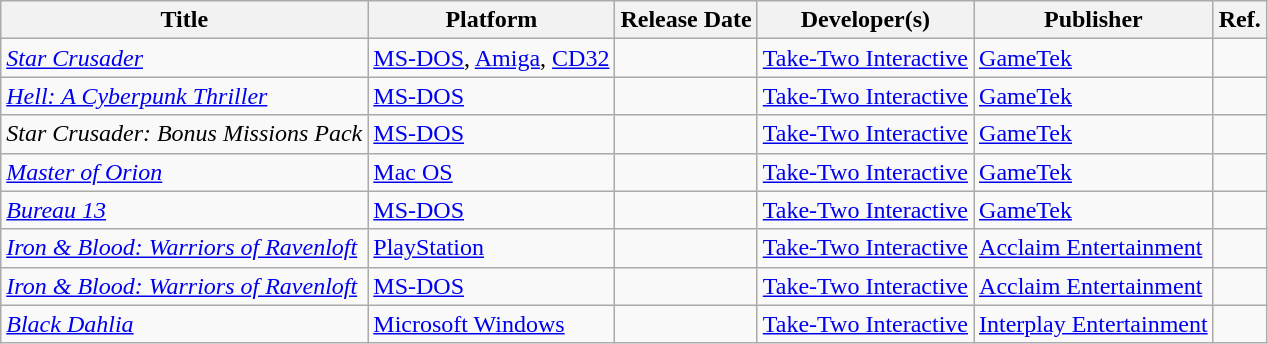<table class="wikitable sortable">
<tr>
<th>Title</th>
<th>Platform</th>
<th>Release Date</th>
<th>Developer(s)</th>
<th>Publisher</th>
<th>Ref.</th>
</tr>
<tr>
<td><em><a href='#'>Star Crusader</a></em></td>
<td><a href='#'>MS-DOS</a>, <a href='#'>Amiga</a>, <a href='#'>CD32</a></td>
<td></td>
<td><a href='#'>Take-Two Interactive</a></td>
<td><a href='#'>GameTek</a></td>
<td></td>
</tr>
<tr>
<td><em><a href='#'>Hell: A Cyberpunk Thriller</a></em></td>
<td><a href='#'>MS-DOS</a></td>
<td></td>
<td><a href='#'>Take-Two Interactive</a></td>
<td><a href='#'>GameTek</a></td>
<td></td>
</tr>
<tr>
<td><em>Star Crusader: Bonus Missions Pack</em></td>
<td><a href='#'>MS-DOS</a></td>
<td></td>
<td><a href='#'>Take-Two Interactive</a></td>
<td><a href='#'>GameTek</a></td>
<td></td>
</tr>
<tr>
<td><em><a href='#'>Master of Orion</a></em></td>
<td><a href='#'>Mac OS</a></td>
<td></td>
<td><a href='#'>Take-Two Interactive</a></td>
<td><a href='#'>GameTek</a></td>
<td></td>
</tr>
<tr>
<td><em><a href='#'>Bureau 13</a></em></td>
<td><a href='#'>MS-DOS</a></td>
<td></td>
<td><a href='#'>Take-Two Interactive</a></td>
<td><a href='#'>GameTek</a></td>
<td></td>
</tr>
<tr>
<td><em><a href='#'>Iron & Blood: Warriors of Ravenloft</a></em></td>
<td><a href='#'>PlayStation</a></td>
<td></td>
<td><a href='#'>Take-Two Interactive</a></td>
<td><a href='#'>Acclaim Entertainment</a></td>
<td></td>
</tr>
<tr>
<td><em><a href='#'>Iron & Blood: Warriors of Ravenloft</a></em></td>
<td><a href='#'>MS-DOS</a></td>
<td></td>
<td><a href='#'>Take-Two Interactive</a></td>
<td><a href='#'>Acclaim Entertainment</a></td>
<td></td>
</tr>
<tr>
<td><em><a href='#'>Black Dahlia</a></em></td>
<td><a href='#'>Microsoft Windows</a></td>
<td></td>
<td><a href='#'>Take-Two Interactive</a></td>
<td><a href='#'>Interplay Entertainment</a></td>
<td></td>
</tr>
</table>
